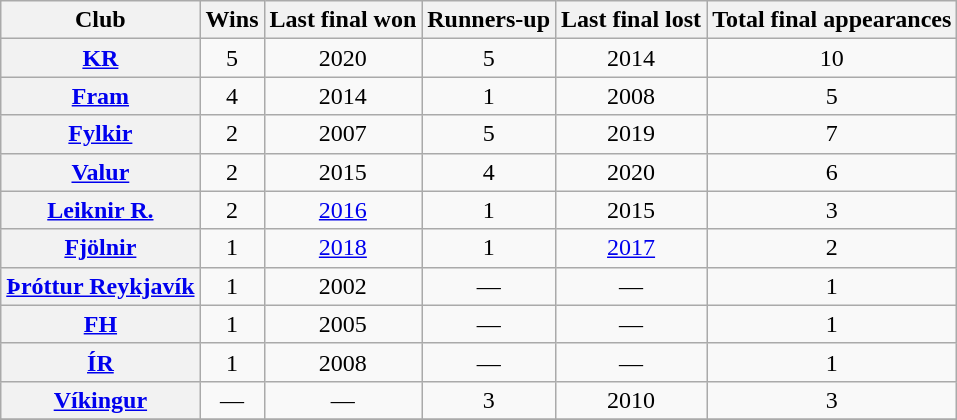<table class="wikitable sortable plainrowheaders" style="text-align: center;">
<tr>
<th scope="col">Club</th>
<th scope="col">Wins</th>
<th scope="col">Last final won</th>
<th scope="col">Runners-up</th>
<th scope="col">Last final lost</th>
<th scope="col">Total final appearances</th>
</tr>
<tr>
<th scope="row"><a href='#'>KR</a></th>
<td>5</td>
<td>2020</td>
<td>5</td>
<td>2014</td>
<td>10</td>
</tr>
<tr>
<th scope="row"><a href='#'>Fram</a></th>
<td>4</td>
<td>2014</td>
<td>1</td>
<td>2008</td>
<td>5</td>
</tr>
<tr>
<th scope="row"><a href='#'>Fylkir</a></th>
<td>2</td>
<td>2007</td>
<td>5</td>
<td>2019</td>
<td>7</td>
</tr>
<tr>
<th scope="row"><a href='#'>Valur</a></th>
<td>2</td>
<td>2015</td>
<td>4</td>
<td>2020</td>
<td>6</td>
</tr>
<tr>
<th scope="row"><a href='#'>Leiknir R.</a></th>
<td>2</td>
<td><a href='#'>2016</a></td>
<td>1</td>
<td>2015</td>
<td>3</td>
</tr>
<tr>
<th scope="row"><a href='#'>Fjölnir</a></th>
<td>1</td>
<td><a href='#'>2018</a></td>
<td>1</td>
<td><a href='#'>2017</a></td>
<td>2</td>
</tr>
<tr>
<th scope="row"><a href='#'>Þróttur Reykjavík</a></th>
<td>1</td>
<td>2002</td>
<td>—</td>
<td>—</td>
<td>1</td>
</tr>
<tr>
<th scope="row"><a href='#'>FH</a></th>
<td>1</td>
<td>2005</td>
<td>—</td>
<td>—</td>
<td>1</td>
</tr>
<tr>
<th scope="row"><a href='#'>ÍR</a></th>
<td>1</td>
<td>2008</td>
<td>—</td>
<td>—</td>
<td>1</td>
</tr>
<tr>
<th scope="row"><a href='#'>Víkingur</a></th>
<td>—</td>
<td>—</td>
<td>3</td>
<td>2010</td>
<td>3</td>
</tr>
<tr>
</tr>
</table>
